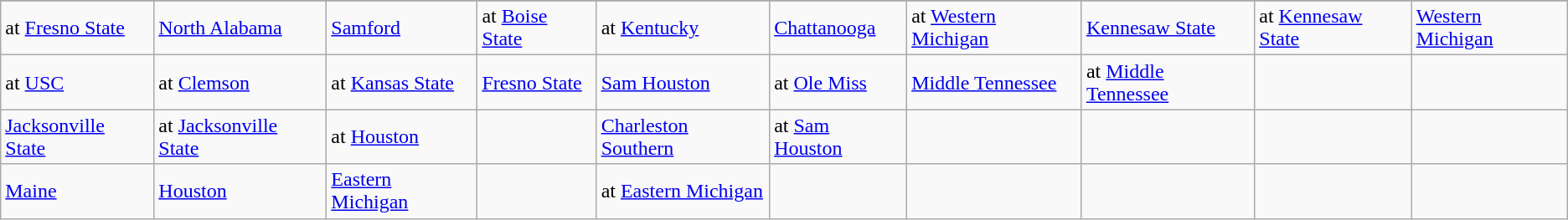<table class="wikitable">
<tr>
</tr>
<tr>
<td>at <a href='#'>Fresno State</a></td>
<td><a href='#'>North Alabama</a></td>
<td><a href='#'>Samford</a></td>
<td>at <a href='#'>Boise State</a></td>
<td>at <a href='#'>Kentucky</a></td>
<td><a href='#'>Chattanooga</a></td>
<td>at <a href='#'>Western Michigan</a></td>
<td><a href='#'>Kennesaw State</a></td>
<td>at <a href='#'>Kennesaw State</a></td>
<td><a href='#'>Western Michigan</a></td>
</tr>
<tr>
<td>at <a href='#'>USC</a></td>
<td>at <a href='#'>Clemson</a></td>
<td>at <a href='#'>Kansas State</a></td>
<td><a href='#'>Fresno State</a></td>
<td><a href='#'>Sam Houston</a></td>
<td>at <a href='#'>Ole Miss</a></td>
<td><a href='#'>Middle Tennessee</a></td>
<td>at <a href='#'>Middle Tennessee</a></td>
<td></td>
<td></td>
</tr>
<tr>
<td><a href='#'>Jacksonville State</a></td>
<td>at <a href='#'>Jacksonville State</a></td>
<td>at <a href='#'>Houston</a></td>
<td></td>
<td><a href='#'>Charleston Southern</a></td>
<td>at <a href='#'>Sam Houston</a></td>
<td></td>
<td></td>
<td></td>
<td></td>
</tr>
<tr>
<td><a href='#'>Maine</a></td>
<td><a href='#'>Houston</a></td>
<td><a href='#'>Eastern Michigan</a></td>
<td></td>
<td>at <a href='#'>Eastern Michigan</a></td>
<td></td>
<td></td>
<td></td>
<td></td>
<td></td>
</tr>
</table>
